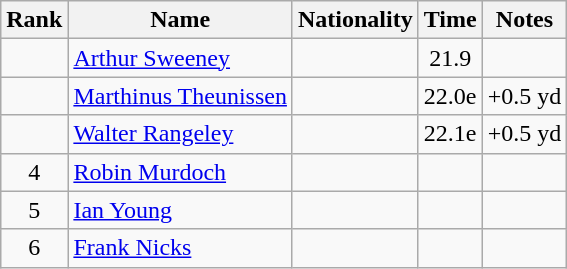<table class="wikitable sortable" style=" text-align:center">
<tr>
<th>Rank</th>
<th>Name</th>
<th>Nationality</th>
<th>Time</th>
<th>Notes</th>
</tr>
<tr>
<td></td>
<td align=left><a href='#'>Arthur Sweeney</a></td>
<td align=left></td>
<td>21.9</td>
<td></td>
</tr>
<tr>
<td></td>
<td align=left><a href='#'>Marthinus Theunissen</a></td>
<td align=left></td>
<td>22.0e</td>
<td>+0.5 yd</td>
</tr>
<tr>
<td></td>
<td align=left><a href='#'>Walter Rangeley</a></td>
<td align=left></td>
<td>22.1e</td>
<td>+0.5 yd</td>
</tr>
<tr>
<td>4</td>
<td align=left><a href='#'>Robin Murdoch</a></td>
<td align=left></td>
<td></td>
<td></td>
</tr>
<tr>
<td>5</td>
<td align=left><a href='#'>Ian Young</a></td>
<td align=left></td>
<td></td>
<td></td>
</tr>
<tr>
<td>6</td>
<td align=left><a href='#'>Frank Nicks</a></td>
<td align=left></td>
<td></td>
<td></td>
</tr>
</table>
